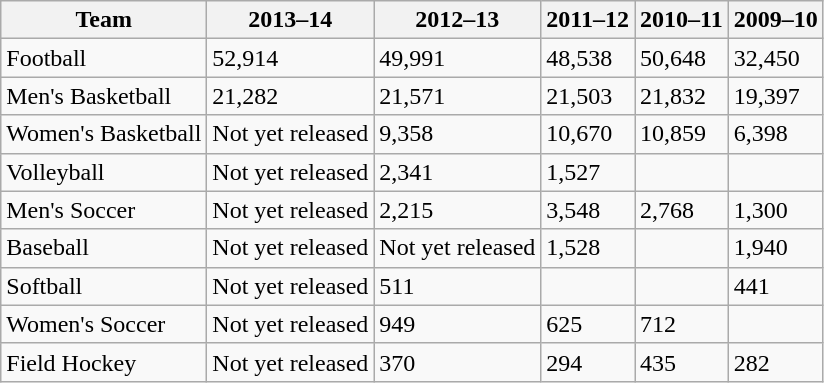<table class="wikitable sortable">
<tr>
<th>Team</th>
<th>2013–14</th>
<th>2012–13</th>
<th>2011–12</th>
<th>2010–11</th>
<th>2009–10</th>
</tr>
<tr>
<td>Football</td>
<td>52,914</td>
<td>49,991</td>
<td>48,538</td>
<td>50,648</td>
<td>32,450</td>
</tr>
<tr>
<td>Men's Basketball</td>
<td>21,282</td>
<td>21,571</td>
<td>21,503</td>
<td>21,832</td>
<td>19,397</td>
</tr>
<tr>
<td>Women's Basketball</td>
<td>Not yet released</td>
<td>9,358</td>
<td>10,670</td>
<td>10,859</td>
<td>6,398</td>
</tr>
<tr>
<td>Volleyball</td>
<td>Not yet released</td>
<td>2,341</td>
<td>1,527</td>
<td></td>
<td></td>
</tr>
<tr>
<td>Men's Soccer</td>
<td>Not yet released</td>
<td>2,215</td>
<td>3,548</td>
<td>2,768</td>
<td>1,300</td>
</tr>
<tr>
<td>Baseball</td>
<td>Not yet released</td>
<td>Not yet released</td>
<td>1,528</td>
<td></td>
<td>1,940</td>
</tr>
<tr>
<td>Softball</td>
<td>Not yet released</td>
<td>511</td>
<td></td>
<td></td>
<td>441</td>
</tr>
<tr>
<td>Women's Soccer</td>
<td>Not yet released</td>
<td>949</td>
<td>625</td>
<td>712</td>
<td></td>
</tr>
<tr>
<td>Field Hockey</td>
<td>Not yet released</td>
<td>370</td>
<td>294</td>
<td>435</td>
<td>282</td>
</tr>
</table>
